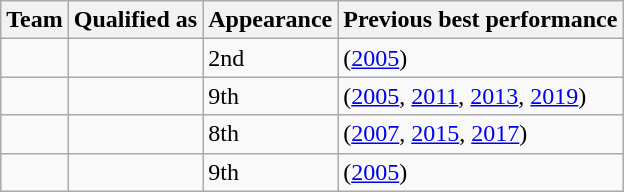<table class="wikitable sortable">
<tr>
<th>Team</th>
<th>Qualified as</th>
<th data-sort-type="number">Appearance</th>
<th>Previous best performance</th>
</tr>
<tr>
<td></td>
<td></td>
<td>2nd</td>
<td> (<a href='#'>2005</a>)</td>
</tr>
<tr>
<td></td>
<td></td>
<td>9th</td>
<td> (<a href='#'>2005</a>, <a href='#'>2011</a>, <a href='#'>2013</a>, <a href='#'>2019</a>)</td>
</tr>
<tr>
<td></td>
<td></td>
<td>8th</td>
<td> (<a href='#'>2007</a>, <a href='#'>2015</a>, <a href='#'>2017</a>)</td>
</tr>
<tr>
<td></td>
<td></td>
<td>9th</td>
<td> (<a href='#'>2005</a>)</td>
</tr>
</table>
